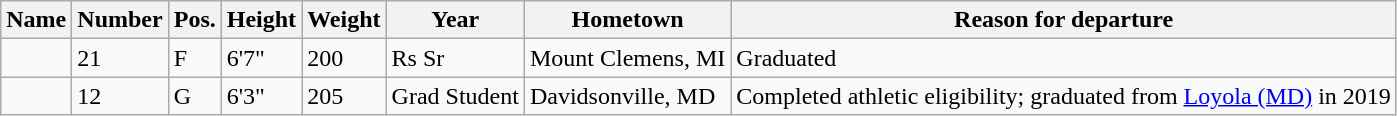<table class="wikitable sortable" border="1">
<tr>
<th>Name</th>
<th>Number</th>
<th>Pos.</th>
<th>Height</th>
<th>Weight</th>
<th>Year</th>
<th>Hometown</th>
<th class="unsortable">Reason for departure</th>
</tr>
<tr>
<td></td>
<td>21</td>
<td>F</td>
<td>6'7"</td>
<td>200</td>
<td>Rs Sr</td>
<td>Mount Clemens, MI</td>
<td>Graduated</td>
</tr>
<tr>
<td></td>
<td>12</td>
<td>G</td>
<td>6'3"</td>
<td>205</td>
<td>Grad Student</td>
<td>Davidsonville, MD</td>
<td>Completed athletic eligibility; graduated from <a href='#'>Loyola (MD)</a> in 2019</td>
</tr>
</table>
